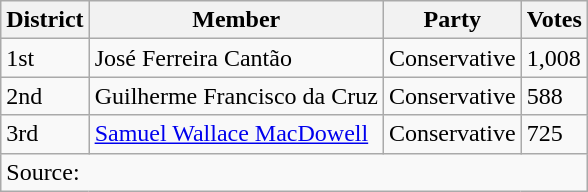<table class="wikitable">
<tr>
<th>District</th>
<th>Member</th>
<th>Party</th>
<th>Votes</th>
</tr>
<tr>
<td>1st</td>
<td>José Ferreira Cantão</td>
<td>Conservative</td>
<td>1,008</td>
</tr>
<tr>
<td>2nd</td>
<td>Guilherme Francisco da Cruz</td>
<td>Conservative</td>
<td>588</td>
</tr>
<tr>
<td>3rd</td>
<td><a href='#'>Samuel Wallace MacDowell</a></td>
<td>Conservative</td>
<td>725</td>
</tr>
<tr>
<td colspan="4">Source: </td>
</tr>
</table>
